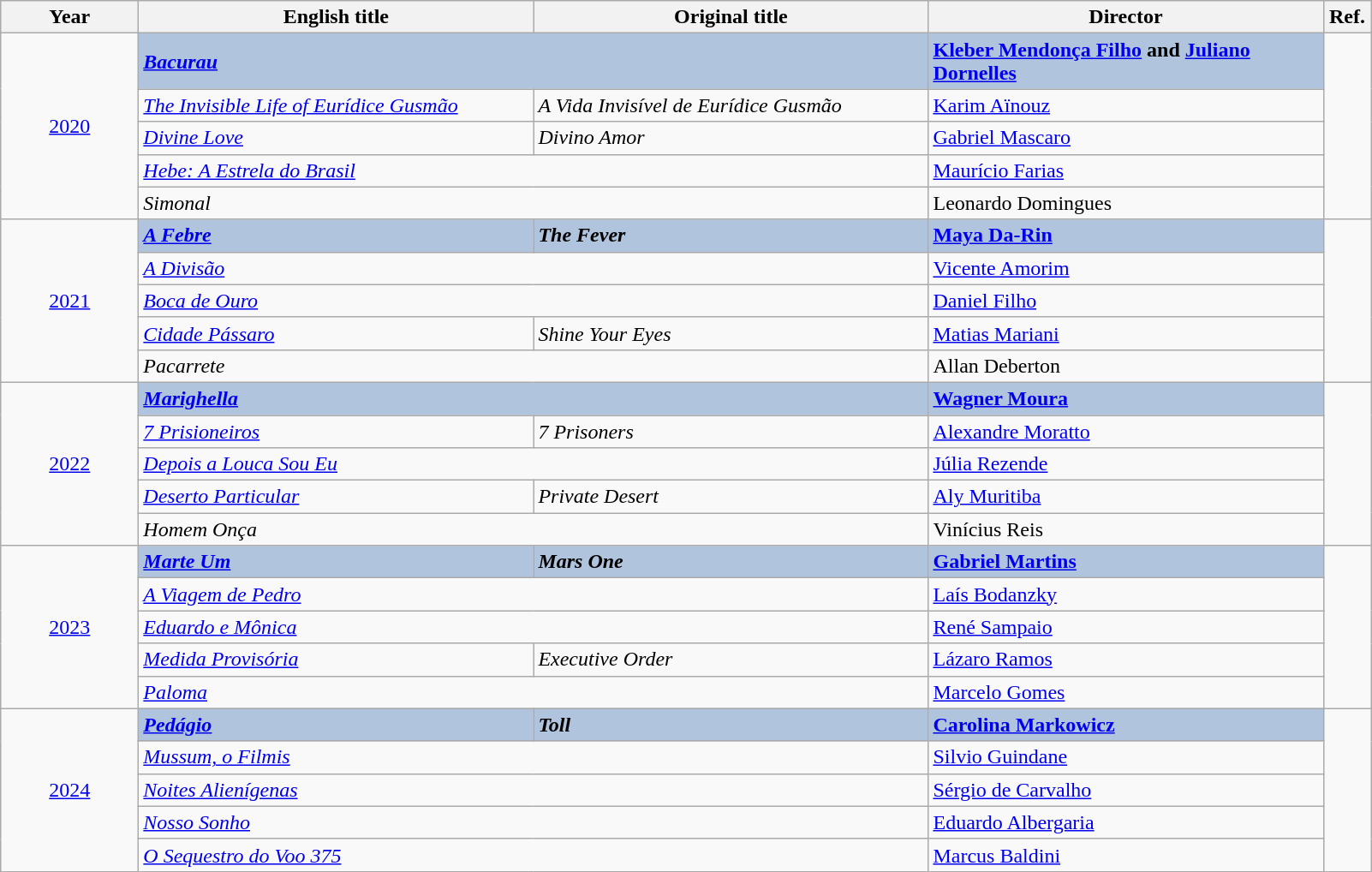<table class="wikitable">
<tr>
<th width="100"><strong>Year</strong></th>
<th width="300"><strong>English title</strong></th>
<th width="300"><strong>Original title</strong></th>
<th width="300"><strong>Director</strong></th>
<th width="30"><strong>Ref.</strong></th>
</tr>
<tr>
<td rowspan="5" style="text-align:center;"><a href='#'>2020</a></td>
<td colspan="2" style="background:#B0C4DE;"><strong><em><a href='#'>Bacurau</a></em></strong></td>
<td style="background:#B0C4DE;"><strong><a href='#'>Kleber Mendonça Filho</a> and <a href='#'>Juliano Dornelles</a></strong></td>
<td rowspan="5" style="text-align:center;"></td>
</tr>
<tr>
<td><em><a href='#'>The Invisible Life of Eurídice Gusmão</a></em></td>
<td><em>A Vida Invisível de Eurídice Gusmão</em></td>
<td><a href='#'>Karim Aïnouz</a></td>
</tr>
<tr>
<td><em><a href='#'>Divine Love</a></em></td>
<td><em>Divino Amor</em></td>
<td><a href='#'>Gabriel Mascaro</a></td>
</tr>
<tr>
<td colspan="2"><em><a href='#'>Hebe: A Estrela do Brasil</a></em></td>
<td><a href='#'>Maurício Farias</a></td>
</tr>
<tr>
<td colspan="2"><em>Simonal</em></td>
<td>Leonardo Domingues</td>
</tr>
<tr>
<td rowspan="5" style="text-align:center;"><a href='#'>2021</a></td>
<td style="background:#B0C4DE;"><strong><em><a href='#'>A Febre</a></em></strong></td>
<td style="background:#B0C4DE;"><strong><em>The Fever</em></strong></td>
<td style="background:#B0C4DE;"><strong><a href='#'>Maya Da-Rin</a></strong></td>
<td rowspan="5" style="text-align:center;"></td>
</tr>
<tr>
<td colspan="2"><em><a href='#'>A Divisão</a></em></td>
<td><a href='#'>Vicente Amorim</a></td>
</tr>
<tr>
<td colspan="2"><em><a href='#'>Boca de Ouro</a></em></td>
<td><a href='#'>Daniel Filho</a></td>
</tr>
<tr>
<td><em><a href='#'>Cidade Pássaro</a></em></td>
<td><em>Shine Your Eyes</em></td>
<td><a href='#'>Matias Mariani</a></td>
</tr>
<tr>
<td colspan="2"><em>Pacarrete</em></td>
<td>Allan Deberton</td>
</tr>
<tr>
<td rowspan="5" style="text-align:center;"><a href='#'>2022</a></td>
<td style="background:#B0C4DE;" colspan="2"><strong><em><a href='#'>Marighella</a></em></strong></td>
<td style="background:#B0C4DE;"><strong><a href='#'>Wagner Moura</a></strong></td>
<td rowspan="5" style="text-align:center;"></td>
</tr>
<tr>
<td><em><a href='#'>7 Prisioneiros</a></em></td>
<td><em>7 Prisoners</em></td>
<td><a href='#'>Alexandre Moratto</a></td>
</tr>
<tr>
<td colspan="2"><em><a href='#'>Depois a Louca Sou Eu</a></em></td>
<td><a href='#'>Júlia Rezende</a></td>
</tr>
<tr>
<td><em><a href='#'>Deserto Particular</a></em></td>
<td><em>Private Desert</em></td>
<td><a href='#'>Aly Muritiba</a></td>
</tr>
<tr>
<td colspan="2"><em>Homem Onça</em></td>
<td>Vinícius Reis</td>
</tr>
<tr>
<td rowspan="5" style="text-align:center;"><a href='#'>2023</a></td>
<td style="background:#B0C4DE;"><strong><em><a href='#'>Marte Um</a></em></strong></td>
<td style="background:#B0C4DE;"><strong><em>Mars One</em></strong></td>
<td style="background:#B0C4DE;"><strong><a href='#'>Gabriel Martins</a></strong></td>
<td rowspan="5" style="text-align:center;"></td>
</tr>
<tr>
<td colspan="2"><em><a href='#'>A Viagem de Pedro</a></em></td>
<td><a href='#'>Laís Bodanzky</a></td>
</tr>
<tr>
<td colspan="2"><em><a href='#'>Eduardo e Mônica</a></em></td>
<td><a href='#'>René Sampaio</a></td>
</tr>
<tr>
<td><em><a href='#'>Medida Provisória</a></em></td>
<td><em>Executive Order</em></td>
<td><a href='#'>Lázaro Ramos</a></td>
</tr>
<tr>
<td colspan="2"><em><a href='#'>Paloma</a></em></td>
<td><a href='#'>Marcelo Gomes</a></td>
</tr>
<tr>
<td rowspan="5" style="text-align:center;"><a href='#'>2024</a></td>
<td style="background:#B0C4DE;"><strong><em><a href='#'> Pedágio</a></em></strong></td>
<td style="background:#B0C4DE;"><strong><em>Toll</em></strong></td>
<td style="background:#B0C4DE;"><strong><a href='#'>Carolina Markowicz</a></strong></td>
<td rowspan="5" style="text-align:center;"></td>
</tr>
<tr>
<td colspan="2"><em><a href='#'>Mussum, o Filmis</a></em></td>
<td><a href='#'>Silvio Guindane</a></td>
</tr>
<tr>
<td colspan="2"><em><a href='#'>Noites Alienígenas</a></em></td>
<td><a href='#'>Sérgio de Carvalho</a></td>
</tr>
<tr>
<td colspan="2"><em><a href='#'>Nosso Sonho</a></em></td>
<td><a href='#'>Eduardo Albergaria</a></td>
</tr>
<tr>
<td colspan="2"><em><a href='#'>O Sequestro do Voo 375</a></em></td>
<td><a href='#'>Marcus Baldini</a></td>
</tr>
</table>
